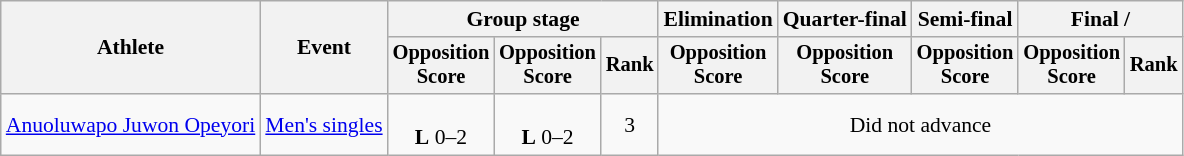<table class="wikitable" style="font-size:90%">
<tr>
<th rowspan="2">Athlete</th>
<th rowspan="2">Event</th>
<th colspan="3">Group stage</th>
<th>Elimination</th>
<th>Quarter-final</th>
<th>Semi-final</th>
<th colspan="2">Final / </th>
</tr>
<tr style="font-size:95%">
<th>Opposition<br>Score</th>
<th>Opposition<br>Score</th>
<th>Rank</th>
<th>Opposition<br>Score</th>
<th>Opposition<br>Score</th>
<th>Opposition<br>Score</th>
<th>Opposition<br>Score</th>
<th>Rank</th>
</tr>
<tr align="center">
<td align="left"><a href='#'>Anuoluwapo Juwon Opeyori</a></td>
<td align="left"><a href='#'>Men's singles</a></td>
<td><br><strong>L</strong> 0–2</td>
<td><br><strong>L</strong> 0–2</td>
<td>3</td>
<td colspan=6>Did not advance</td>
</tr>
</table>
